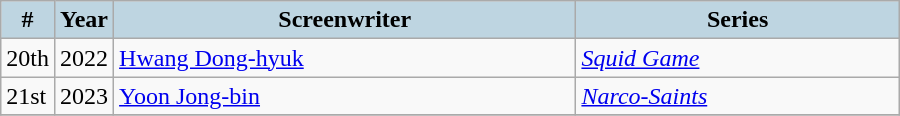<table class="wikitable" style="width:600px">
<tr>
<th style="background:#BED5E1; width:10px">#</th>
<th style="background:#BED5E1; width:10px">Year</th>
<th style="background:#BED5E1;">Screenwriter</th>
<th style="background:#BED5E1;">Series</th>
</tr>
<tr>
<td>20th</td>
<td>2022</td>
<td><a href='#'>Hwang Dong-hyuk</a></td>
<td><em><a href='#'>Squid Game</a></em></td>
</tr>
<tr>
<td>21st</td>
<td>2023</td>
<td><a href='#'>Yoon Jong-bin</a></td>
<td><em><a href='#'>Narco-Saints</a></em></td>
</tr>
<tr>
</tr>
</table>
